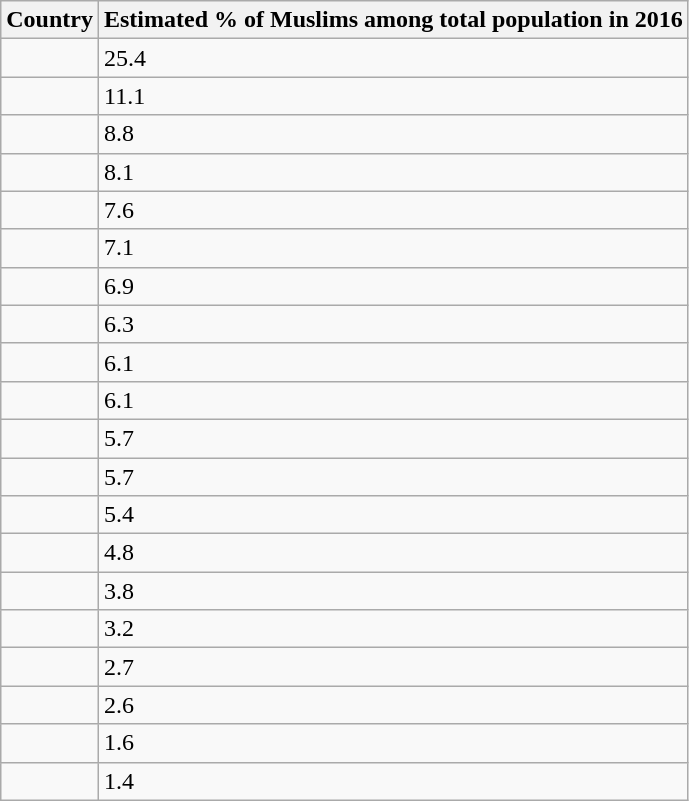<table class="wikitable sortable" style="text-align:left">
<tr>
<th scope="col">Country</th>
<th scope="col">Estimated % of Muslims among total population in 2016</th>
</tr>
<tr>
<td></td>
<td>25.4</td>
</tr>
<tr>
<td></td>
<td>11.1</td>
</tr>
<tr>
<td></td>
<td>8.8</td>
</tr>
<tr>
<td></td>
<td>8.1</td>
</tr>
<tr>
<td></td>
<td>7.6</td>
</tr>
<tr>
<td></td>
<td>7.1</td>
</tr>
<tr>
<td></td>
<td>6.9</td>
</tr>
<tr>
<td></td>
<td>6.3</td>
</tr>
<tr>
<td></td>
<td>6.1</td>
</tr>
<tr>
<td></td>
<td>6.1</td>
</tr>
<tr>
<td></td>
<td>5.7</td>
</tr>
<tr>
<td></td>
<td>5.7</td>
</tr>
<tr>
<td></td>
<td>5.4</td>
</tr>
<tr>
<td></td>
<td>4.8</td>
</tr>
<tr>
<td></td>
<td>3.8</td>
</tr>
<tr>
<td></td>
<td>3.2</td>
</tr>
<tr>
<td></td>
<td>2.7</td>
</tr>
<tr>
<td></td>
<td>2.6</td>
</tr>
<tr>
<td></td>
<td>1.6</td>
</tr>
<tr>
<td></td>
<td>1.4</td>
</tr>
</table>
